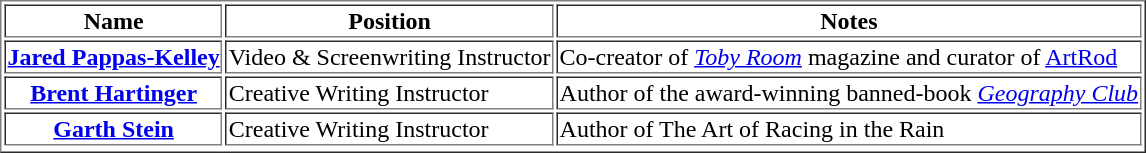<table border="1">
<tr>
<th>Name</th>
<th>Position</th>
<th>Notes</th>
</tr>
<tr>
<th><a href='#'>Jared Pappas-Kelley</a></th>
<td>Video & Screenwriting Instructor</td>
<td>Co-creator of <em><a href='#'>Toby Room</a></em> magazine and curator of <a href='#'>ArtRod</a></td>
</tr>
<tr>
<th><a href='#'>Brent Hartinger</a></th>
<td>Creative Writing Instructor</td>
<td>Author of the award-winning banned-book <em><a href='#'>Geography Club</a></em></td>
</tr>
<tr>
<th><a href='#'>Garth Stein</a></th>
<td rowspan=“2”>Creative Writing Instructor</td>
<td>Author of The Art of Racing in the Rain</td>
</tr>
<tr>
</tr>
</table>
